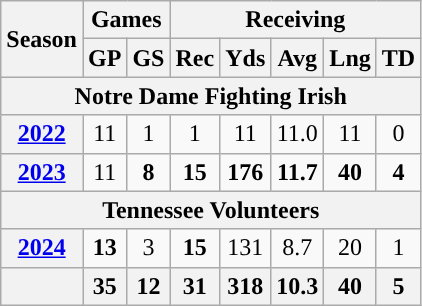<table class="wikitable" style="text-align:center;">
<tr>
<th rowspan="2">Season</th>
<th colspan="2">Games</th>
<th colspan="5">Receiving</th>
</tr>
<tr>
<th>GP</th>
<th>GS</th>
<th>Rec</th>
<th>Yds</th>
<th>Avg</th>
<th>Lng</th>
<th>TD</th>
</tr>
<tr>
<th colspan="20">Notre Dame Fighting Irish</th>
</tr>
<tr>
<th><a href='#'>2022</a></th>
<td>11</td>
<td>1</td>
<td>1</td>
<td>11</td>
<td>11.0</td>
<td>11</td>
<td>0</td>
</tr>
<tr>
<th><a href='#'>2023</a></th>
<td>11</td>
<td><strong>8</strong></td>
<td><strong>15</strong></td>
<td><strong>176</strong></td>
<td><strong>11.7</strong></td>
<td><strong>40</strong></td>
<td><strong>4</strong></td>
</tr>
<tr>
<th colspan="20">Tennessee Volunteers</th>
</tr>
<tr>
<th><a href='#'>2024</a></th>
<td><strong>13</strong></td>
<td>3</td>
<td><strong>15</strong></td>
<td>131</td>
<td>8.7</td>
<td>20</td>
<td>1</td>
</tr>
<tr>
<th></th>
<th>35</th>
<th>12</th>
<th>31</th>
<th>318</th>
<th>10.3</th>
<th>40</th>
<th>5</th>
</tr>
</table>
